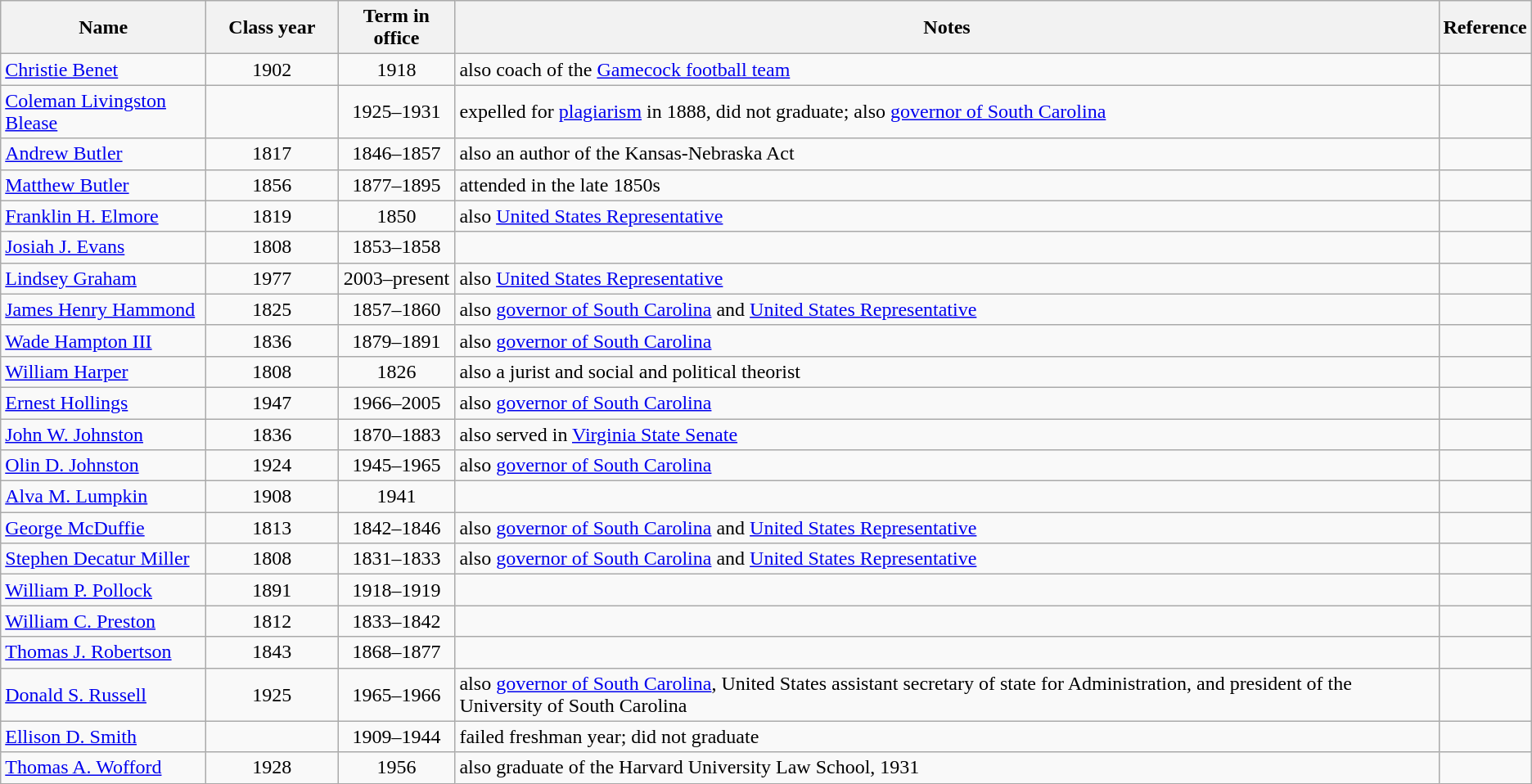<table class="wikitable sortable">
<tr>
<th width="160">Name</th>
<th width="100">Class year</th>
<th>Term in office</th>
<th width="*" class="unsortable">Notes</th>
<th width="*" class="unsortable">Reference</th>
</tr>
<tr>
<td><a href='#'>Christie Benet</a></td>
<td align="center">1902</td>
<td align="center">1918</td>
<td>also coach of the <a href='#'>Gamecock football team</a></td>
<td></td>
</tr>
<tr>
<td><a href='#'>Coleman Livingston Blease</a></td>
<td align="center"></td>
<td align="center">1925–1931</td>
<td>expelled for <a href='#'>plagiarism</a> in 1888, did not graduate; also <a href='#'>governor of South Carolina</a></td>
<td></td>
</tr>
<tr>
<td><a href='#'>Andrew Butler</a></td>
<td align="center">1817</td>
<td align="center">1846–1857</td>
<td>also an author of the Kansas-Nebraska Act</td>
<td></td>
</tr>
<tr>
<td><a href='#'>Matthew Butler</a></td>
<td align="center">1856</td>
<td align="center">1877–1895</td>
<td>attended in the late 1850s</td>
<td></td>
</tr>
<tr>
<td><a href='#'>Franklin H. Elmore</a></td>
<td align="center">1819</td>
<td align="center">1850</td>
<td>also <a href='#'>United States Representative</a></td>
<td></td>
</tr>
<tr>
<td><a href='#'>Josiah J. Evans</a></td>
<td align="center">1808</td>
<td align="center">1853–1858</td>
<td></td>
<td></td>
</tr>
<tr>
<td><a href='#'>Lindsey Graham</a></td>
<td align="center">1977</td>
<td align="center">2003–present</td>
<td>also <a href='#'>United States Representative</a></td>
<td></td>
</tr>
<tr>
<td><a href='#'>James Henry Hammond</a></td>
<td align="center">1825</td>
<td align="center">1857–1860</td>
<td>also <a href='#'>governor of South Carolina</a> and <a href='#'>United States Representative</a></td>
<td></td>
</tr>
<tr>
<td><a href='#'>Wade Hampton III</a></td>
<td align="center">1836</td>
<td align="center">1879–1891</td>
<td>also <a href='#'>governor of South Carolina</a></td>
<td></td>
</tr>
<tr>
<td><a href='#'>William Harper</a></td>
<td align="center">1808</td>
<td align="center">1826</td>
<td>also a jurist and social and political theorist</td>
<td></td>
</tr>
<tr>
<td><a href='#'>Ernest Hollings</a></td>
<td align="center">1947</td>
<td align="center">1966–2005</td>
<td>also <a href='#'>governor of South Carolina</a></td>
<td></td>
</tr>
<tr>
<td><a href='#'>John W. Johnston</a></td>
<td align="center">1836</td>
<td align="center">1870–1883</td>
<td>also served in <a href='#'>Virginia State Senate</a></td>
<td></td>
</tr>
<tr>
<td><a href='#'>Olin D. Johnston</a></td>
<td align="center">1924</td>
<td align="center">1945–1965</td>
<td>also <a href='#'>governor of South Carolina</a></td>
<td></td>
</tr>
<tr>
<td><a href='#'>Alva M. Lumpkin</a></td>
<td align="center">1908</td>
<td align="center">1941</td>
<td></td>
<td></td>
</tr>
<tr>
<td><a href='#'>George McDuffie</a></td>
<td align="center">1813</td>
<td align="center">1842–1846</td>
<td>also <a href='#'>governor of South Carolina</a> and <a href='#'>United States Representative</a></td>
<td></td>
</tr>
<tr>
<td><a href='#'>Stephen Decatur Miller</a></td>
<td align="center">1808</td>
<td align="center">1831–1833</td>
<td>also <a href='#'>governor of South Carolina</a> and <a href='#'>United States Representative</a></td>
<td></td>
</tr>
<tr>
<td><a href='#'>William P. Pollock</a></td>
<td align="center">1891</td>
<td align="center">1918–1919</td>
<td></td>
<td></td>
</tr>
<tr>
<td><a href='#'>William C. Preston</a></td>
<td align="center">1812</td>
<td align="center">1833–1842</td>
<td></td>
<td></td>
</tr>
<tr>
<td><a href='#'>Thomas J. Robertson</a></td>
<td align="center">1843</td>
<td align="center">1868–1877</td>
<td></td>
<td></td>
</tr>
<tr>
<td><a href='#'>Donald S. Russell</a></td>
<td align="center">1925</td>
<td align="center">1965–1966</td>
<td>also <a href='#'>governor of South Carolina</a>, United States assistant secretary of state for Administration, and president of the University of South Carolina</td>
<td></td>
</tr>
<tr>
<td><a href='#'>Ellison D. Smith</a></td>
<td align="center"></td>
<td align="center">1909–1944</td>
<td>failed freshman year; did not graduate</td>
<td></td>
</tr>
<tr>
<td><a href='#'>Thomas A. Wofford</a></td>
<td align="center">1928</td>
<td align="center">1956</td>
<td>also graduate of the Harvard University Law School, 1931</td>
<td></td>
</tr>
</table>
